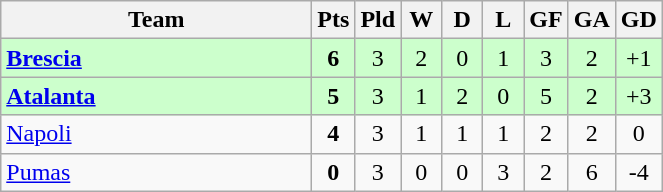<table class="wikitable" style="text-align:center;">
<tr>
<th width=200>Team</th>
<th width=20>Pts</th>
<th width=20>Pld</th>
<th width=20>W</th>
<th width=20>D</th>
<th width=20>L</th>
<th width=20>GF</th>
<th width=20>GA</th>
<th width=20>GD</th>
</tr>
<tr style="background:#ccffcc">
<td style="text-align:left"><strong> <a href='#'>Brescia</a></strong></td>
<td><strong>6</strong></td>
<td>3</td>
<td>2</td>
<td>0</td>
<td>1</td>
<td>3</td>
<td>2</td>
<td>+1</td>
</tr>
<tr style="background:#ccffcc">
<td style="text-align:left"><strong> <a href='#'>Atalanta</a></strong></td>
<td><strong>5</strong></td>
<td>3</td>
<td>1</td>
<td>2</td>
<td>0</td>
<td>5</td>
<td>2</td>
<td>+3</td>
</tr>
<tr>
<td style="text-align:left"> <a href='#'>Napoli</a></td>
<td><strong>4</strong></td>
<td>3</td>
<td>1</td>
<td>1</td>
<td>1</td>
<td>2</td>
<td>2</td>
<td>0</td>
</tr>
<tr>
<td style="text-align:left"> <a href='#'>Pumas</a></td>
<td><strong>0</strong></td>
<td>3</td>
<td>0</td>
<td>0</td>
<td>3</td>
<td>2</td>
<td>6</td>
<td>-4</td>
</tr>
</table>
